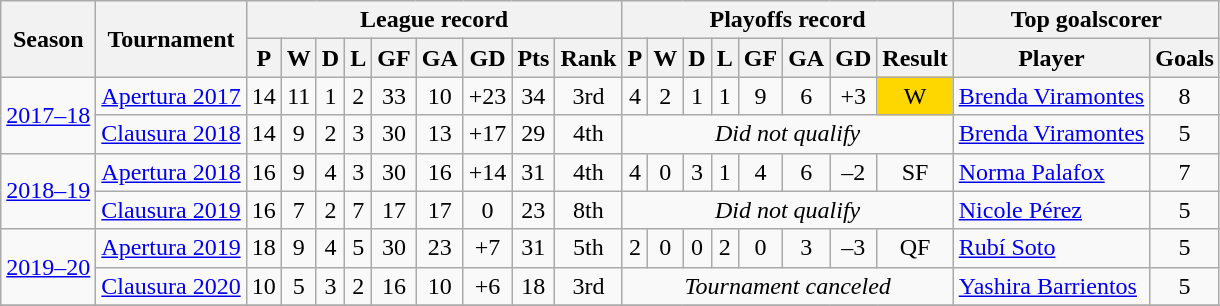<table class="wikitable" style="text-align:center;">
<tr>
<th rowspan=2>Season</th>
<th rowspan=2>Tournament</th>
<th class="unsortable" colspan=9>League record</th>
<th class="unsortable" colspan=8>Playoffs record</th>
<th colspan=2>Top goalscorer</th>
</tr>
<tr>
<th>P</th>
<th>W</th>
<th>D</th>
<th>L</th>
<th>GF</th>
<th>GA</th>
<th>GD</th>
<th>Pts</th>
<th>Rank</th>
<th>P</th>
<th>W</th>
<th>D</th>
<th>L</th>
<th>GF</th>
<th>GA</th>
<th>GD</th>
<th>Result</th>
<th>Player</th>
<th>Goals</th>
</tr>
<tr>
<td rowspan=2><a href='#'>2017–18</a></td>
<td><a href='#'>Apertura 2017</a></td>
<td>14</td>
<td>11</td>
<td>1</td>
<td>2</td>
<td>33</td>
<td>10</td>
<td>+23</td>
<td>34</td>
<td>3rd</td>
<td>4</td>
<td>2</td>
<td>1</td>
<td>1</td>
<td>9</td>
<td>6</td>
<td>+3</td>
<td bgcolor="gold">W</td>
<td align=left> <a href='#'>Brenda Viramontes</a></td>
<td>8</td>
</tr>
<tr>
<td><a href='#'>Clausura 2018</a></td>
<td>14</td>
<td>9</td>
<td>2</td>
<td>3</td>
<td>30</td>
<td>13</td>
<td>+17</td>
<td>29</td>
<td>4th</td>
<td colspan=8><em>Did not qualify</em></td>
<td align=left> <a href='#'>Brenda Viramontes</a></td>
<td>5</td>
</tr>
<tr>
<td rowspan=2><a href='#'>2018–19</a></td>
<td><a href='#'>Apertura 2018</a></td>
<td>16</td>
<td>9</td>
<td>4</td>
<td>3</td>
<td>30</td>
<td>16</td>
<td>+14</td>
<td>31</td>
<td>4th</td>
<td>4</td>
<td>0</td>
<td>3</td>
<td>1</td>
<td>4</td>
<td>6</td>
<td>–2</td>
<td>SF</td>
<td align=left> <a href='#'>Norma Palafox</a></td>
<td>7</td>
</tr>
<tr>
<td><a href='#'>Clausura 2019</a></td>
<td>16</td>
<td>7</td>
<td>2</td>
<td>7</td>
<td>17</td>
<td>17</td>
<td>0</td>
<td>23</td>
<td>8th</td>
<td colspan=8><em>Did not qualify</em></td>
<td align=left> <a href='#'>Nicole Pérez</a></td>
<td>5</td>
</tr>
<tr>
<td rowspan=2><a href='#'>2019–20</a></td>
<td><a href='#'>Apertura 2019</a></td>
<td>18</td>
<td>9</td>
<td>4</td>
<td>5</td>
<td>30</td>
<td>23</td>
<td>+7</td>
<td>31</td>
<td>5th</td>
<td>2</td>
<td>0</td>
<td>0</td>
<td>2</td>
<td>0</td>
<td>3</td>
<td>–3</td>
<td>QF</td>
<td align=left> <a href='#'>Rubí Soto</a></td>
<td>5</td>
</tr>
<tr>
<td><a href='#'>Clausura 2020</a></td>
<td>10</td>
<td>5</td>
<td>3</td>
<td>2</td>
<td>16</td>
<td>10</td>
<td>+6</td>
<td>18</td>
<td>3rd</td>
<td colspan=8><em>Tournament canceled</em></td>
<td align=left> <a href='#'>Yashira Barrientos</a></td>
<td>5</td>
</tr>
<tr>
</tr>
</table>
